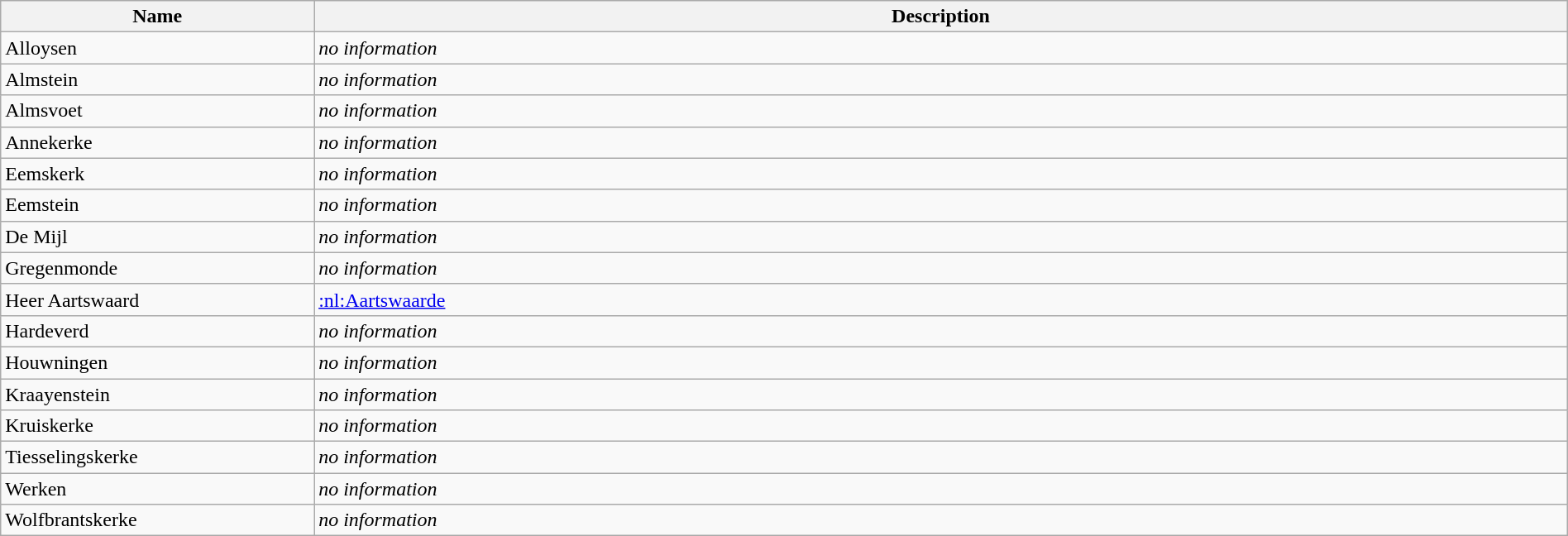<table class="wikitable" width="100%">
<tr>
<th width=20%>Name</th>
<th width=80%>Description</th>
</tr>
<tr>
<td>Alloysen</td>
<td><em>no information</em></td>
</tr>
<tr>
<td>Almstein</td>
<td><em>no information</em></td>
</tr>
<tr>
<td>Almsvoet</td>
<td><em>no information</em></td>
</tr>
<tr>
<td>Annekerke</td>
<td><em>no information</em></td>
</tr>
<tr>
<td>Eemskerk</td>
<td><em>no information</em></td>
</tr>
<tr>
<td>Eemstein</td>
<td><em>no information</em></td>
</tr>
<tr>
<td>De Mijl</td>
<td><em>no information</em></td>
</tr>
<tr>
<td>Gregenmonde</td>
<td><em>no information</em></td>
</tr>
<tr>
<td>Heer Aartswaard</td>
<td><a href='#'>:nl:Aartswaarde</a></td>
</tr>
<tr>
<td>Hardeverd</td>
<td><em>no information</em></td>
</tr>
<tr>
<td>Houwningen</td>
<td><em>no information</em></td>
</tr>
<tr>
<td>Kraayenstein</td>
<td><em>no information</em></td>
</tr>
<tr>
<td>Kruiskerke</td>
<td><em>no information</em></td>
</tr>
<tr>
<td>Tiesselingskerke</td>
<td><em>no information</em></td>
</tr>
<tr>
<td>Werken</td>
<td><em>no information</em></td>
</tr>
<tr>
<td>Wolfbrantskerke</td>
<td><em>no information</em></td>
</tr>
</table>
